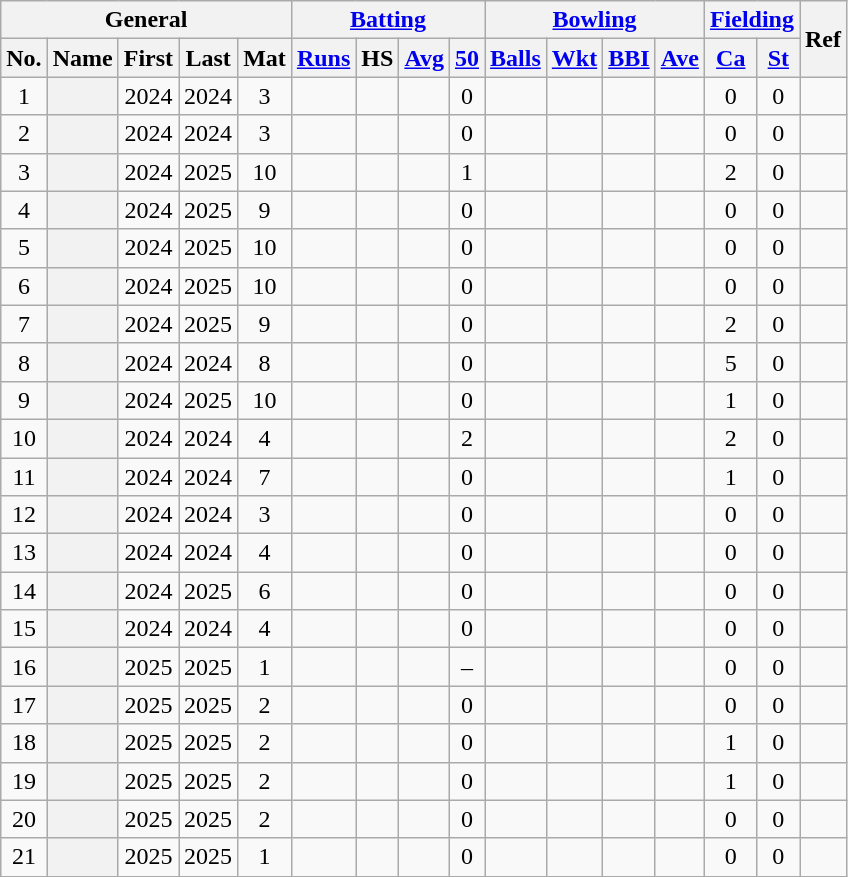<table class="wikitable plainrowheaders sortable">
<tr align="center">
<th scope="col" colspan=5 class="unsortable">General</th>
<th scope="col" colspan=4 class="unsortable"><a href='#'>Batting</a></th>
<th scope="col" colspan=4 class="unsortable"><a href='#'>Bowling</a></th>
<th scope="col" colspan=2 class="unsortable"><a href='#'>Fielding</a></th>
<th scope="col" rowspan=2 class="unsortable">Ref</th>
</tr>
<tr align="center">
<th scope="col">No.</th>
<th scope="col">Name</th>
<th scope="col">First</th>
<th scope="col">Last</th>
<th scope="col">Mat</th>
<th scope="col"><a href='#'>Runs</a></th>
<th scope="col">HS</th>
<th scope="col"><a href='#'>Avg</a></th>
<th scope="col"><a href='#'>50</a></th>
<th scope="col"><a href='#'>Balls</a></th>
<th scope="col"><a href='#'>Wkt</a></th>
<th scope="col"><a href='#'>BBI</a></th>
<th scope="col"><a href='#'>Ave</a></th>
<th scope="col"><a href='#'>Ca</a></th>
<th scope="col"><a href='#'>St</a></th>
</tr>
<tr align="center">
<td>1</td>
<th scope="row"></th>
<td>2024</td>
<td>2024</td>
<td>3</td>
<td></td>
<td></td>
<td></td>
<td>0</td>
<td></td>
<td></td>
<td></td>
<td></td>
<td>0</td>
<td>0</td>
<td></td>
</tr>
<tr align="center">
<td>2</td>
<th scope="row"></th>
<td>2024</td>
<td>2024</td>
<td>3</td>
<td></td>
<td></td>
<td></td>
<td>0</td>
<td></td>
<td></td>
<td></td>
<td></td>
<td>0</td>
<td>0</td>
<td></td>
</tr>
<tr align="center">
<td>3</td>
<th scope="row"></th>
<td>2024</td>
<td>2025</td>
<td>10</td>
<td></td>
<td></td>
<td></td>
<td>1</td>
<td></td>
<td></td>
<td></td>
<td></td>
<td>2</td>
<td>0</td>
<td></td>
</tr>
<tr align="center">
<td>4</td>
<th scope="row"></th>
<td>2024</td>
<td>2025</td>
<td>9</td>
<td></td>
<td></td>
<td></td>
<td>0</td>
<td></td>
<td></td>
<td></td>
<td></td>
<td>0</td>
<td>0</td>
<td></td>
</tr>
<tr align="center">
<td>5</td>
<th scope="row"></th>
<td>2024</td>
<td>2025</td>
<td>10</td>
<td></td>
<td></td>
<td></td>
<td>0</td>
<td></td>
<td></td>
<td></td>
<td></td>
<td>0</td>
<td>0</td>
<td></td>
</tr>
<tr align="center">
<td>6</td>
<th scope="row"></th>
<td>2024</td>
<td>2025</td>
<td>10</td>
<td></td>
<td></td>
<td></td>
<td>0</td>
<td></td>
<td></td>
<td></td>
<td></td>
<td>0</td>
<td>0</td>
<td></td>
</tr>
<tr align="center">
<td>7</td>
<th scope="row"></th>
<td>2024</td>
<td>2025</td>
<td>9</td>
<td></td>
<td></td>
<td></td>
<td>0</td>
<td></td>
<td></td>
<td></td>
<td></td>
<td>2</td>
<td>0</td>
<td></td>
</tr>
<tr align="center">
<td>8</td>
<th scope="row"></th>
<td>2024</td>
<td>2024</td>
<td>8</td>
<td></td>
<td></td>
<td></td>
<td>0</td>
<td></td>
<td></td>
<td></td>
<td></td>
<td>5</td>
<td>0</td>
<td></td>
</tr>
<tr align="center">
<td>9</td>
<th scope="row"></th>
<td>2024</td>
<td>2025</td>
<td>10</td>
<td></td>
<td></td>
<td></td>
<td>0</td>
<td></td>
<td></td>
<td></td>
<td></td>
<td>1</td>
<td>0</td>
<td></td>
</tr>
<tr align="center">
<td>10</td>
<th scope="row"></th>
<td>2024</td>
<td>2024</td>
<td>4</td>
<td></td>
<td></td>
<td></td>
<td>2</td>
<td></td>
<td></td>
<td></td>
<td></td>
<td>2</td>
<td>0</td>
<td></td>
</tr>
<tr align="center">
<td>11</td>
<th scope="row"></th>
<td>2024</td>
<td>2024</td>
<td>7</td>
<td></td>
<td></td>
<td></td>
<td>0</td>
<td></td>
<td></td>
<td></td>
<td></td>
<td>1</td>
<td>0</td>
<td></td>
</tr>
<tr align="center">
<td>12</td>
<th scope="row"></th>
<td>2024</td>
<td>2024</td>
<td>3</td>
<td></td>
<td></td>
<td></td>
<td>0</td>
<td></td>
<td></td>
<td></td>
<td></td>
<td>0</td>
<td>0</td>
<td></td>
</tr>
<tr align="center">
<td>13</td>
<th scope="row"></th>
<td>2024</td>
<td>2024</td>
<td>4</td>
<td></td>
<td></td>
<td></td>
<td>0</td>
<td></td>
<td></td>
<td></td>
<td></td>
<td>0</td>
<td>0</td>
<td></td>
</tr>
<tr align="center">
<td>14</td>
<th scope="row"></th>
<td>2024</td>
<td>2025</td>
<td>6</td>
<td></td>
<td></td>
<td></td>
<td>0</td>
<td></td>
<td></td>
<td></td>
<td></td>
<td>0</td>
<td>0</td>
<td></td>
</tr>
<tr align="center">
<td>15</td>
<th scope="row"></th>
<td>2024</td>
<td>2024</td>
<td>4</td>
<td></td>
<td></td>
<td></td>
<td>0</td>
<td></td>
<td></td>
<td></td>
<td></td>
<td>0</td>
<td>0</td>
<td></td>
</tr>
<tr align="center">
<td>16</td>
<th scope="row"></th>
<td>2025</td>
<td>2025</td>
<td>1</td>
<td></td>
<td></td>
<td></td>
<td>–</td>
<td></td>
<td></td>
<td></td>
<td></td>
<td>0</td>
<td>0</td>
<td></td>
</tr>
<tr align="center">
<td>17</td>
<th scope="row"></th>
<td>2025</td>
<td>2025</td>
<td>2</td>
<td></td>
<td></td>
<td></td>
<td>0</td>
<td></td>
<td></td>
<td></td>
<td></td>
<td>0</td>
<td>0</td>
<td></td>
</tr>
<tr align="center">
<td>18</td>
<th scope="row"></th>
<td>2025</td>
<td>2025</td>
<td>2</td>
<td></td>
<td></td>
<td></td>
<td>0</td>
<td></td>
<td></td>
<td></td>
<td></td>
<td>1</td>
<td>0</td>
<td></td>
</tr>
<tr align="center">
<td>19</td>
<th scope="row"></th>
<td>2025</td>
<td>2025</td>
<td>2</td>
<td></td>
<td></td>
<td></td>
<td>0</td>
<td></td>
<td></td>
<td></td>
<td></td>
<td>1</td>
<td>0</td>
<td></td>
</tr>
<tr align="center">
<td>20</td>
<th scope="row"></th>
<td>2025</td>
<td>2025</td>
<td>2</td>
<td></td>
<td></td>
<td></td>
<td>0</td>
<td></td>
<td></td>
<td></td>
<td></td>
<td>0</td>
<td>0</td>
<td></td>
</tr>
<tr align="center">
<td>21</td>
<th scope="row"></th>
<td>2025</td>
<td>2025</td>
<td>1</td>
<td></td>
<td></td>
<td></td>
<td>0</td>
<td></td>
<td></td>
<td></td>
<td></td>
<td>0</td>
<td>0</td>
<td></td>
</tr>
</table>
